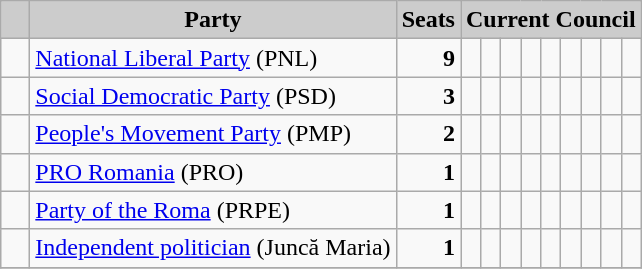<table class="wikitable">
<tr>
<th style="background:#ccc">   </th>
<th style="background:#ccc">Party</th>
<th style="background:#ccc">Seats</th>
<th style="background:#ccc" colspan="9">Current Council</th>
</tr>
<tr>
<td>  </td>
<td><a href='#'>National Liberal Party</a> (PNL)</td>
<td style="text-align: right"><strong>9</strong></td>
<td>  </td>
<td>  </td>
<td>  </td>
<td>  </td>
<td>  </td>
<td>  </td>
<td>  </td>
<td>  </td>
<td>  </td>
</tr>
<tr>
<td>  </td>
<td><a href='#'>Social Democratic Party</a> (PSD)</td>
<td style="text-align: right"><strong>3</strong></td>
<td>  </td>
<td>  </td>
<td>  </td>
<td> </td>
<td> </td>
<td> </td>
<td> </td>
<td> </td>
<td> </td>
</tr>
<tr>
<td>  </td>
<td><a href='#'>People's Movement Party</a> (PMP)</td>
<td style="text-align: right"><strong>2</strong></td>
<td>  </td>
<td>  </td>
<td> </td>
<td> </td>
<td> </td>
<td> </td>
<td> </td>
<td> </td>
<td> </td>
</tr>
<tr>
<td>  </td>
<td><a href='#'>PRO Romania</a> (PRO)</td>
<td style="text-align: right"><strong>1</strong></td>
<td>  </td>
<td> </td>
<td> </td>
<td> </td>
<td> </td>
<td> </td>
<td> </td>
<td> </td>
<td> </td>
</tr>
<tr>
<td>  </td>
<td><a href='#'>Party of the Roma</a> (PRPE)</td>
<td style="text-align: right"><strong>1</strong></td>
<td>  </td>
<td> </td>
<td> </td>
<td> </td>
<td> </td>
<td> </td>
<td> </td>
<td> </td>
<td> </td>
</tr>
<tr>
<td>  </td>
<td><a href='#'>Independent politician</a> (Juncă Maria)</td>
<td style="text-align: right"><strong>1</strong></td>
<td>  </td>
<td> </td>
<td> </td>
<td> </td>
<td> </td>
<td> </td>
<td> </td>
<td> </td>
<td> </td>
</tr>
<tr>
</tr>
</table>
